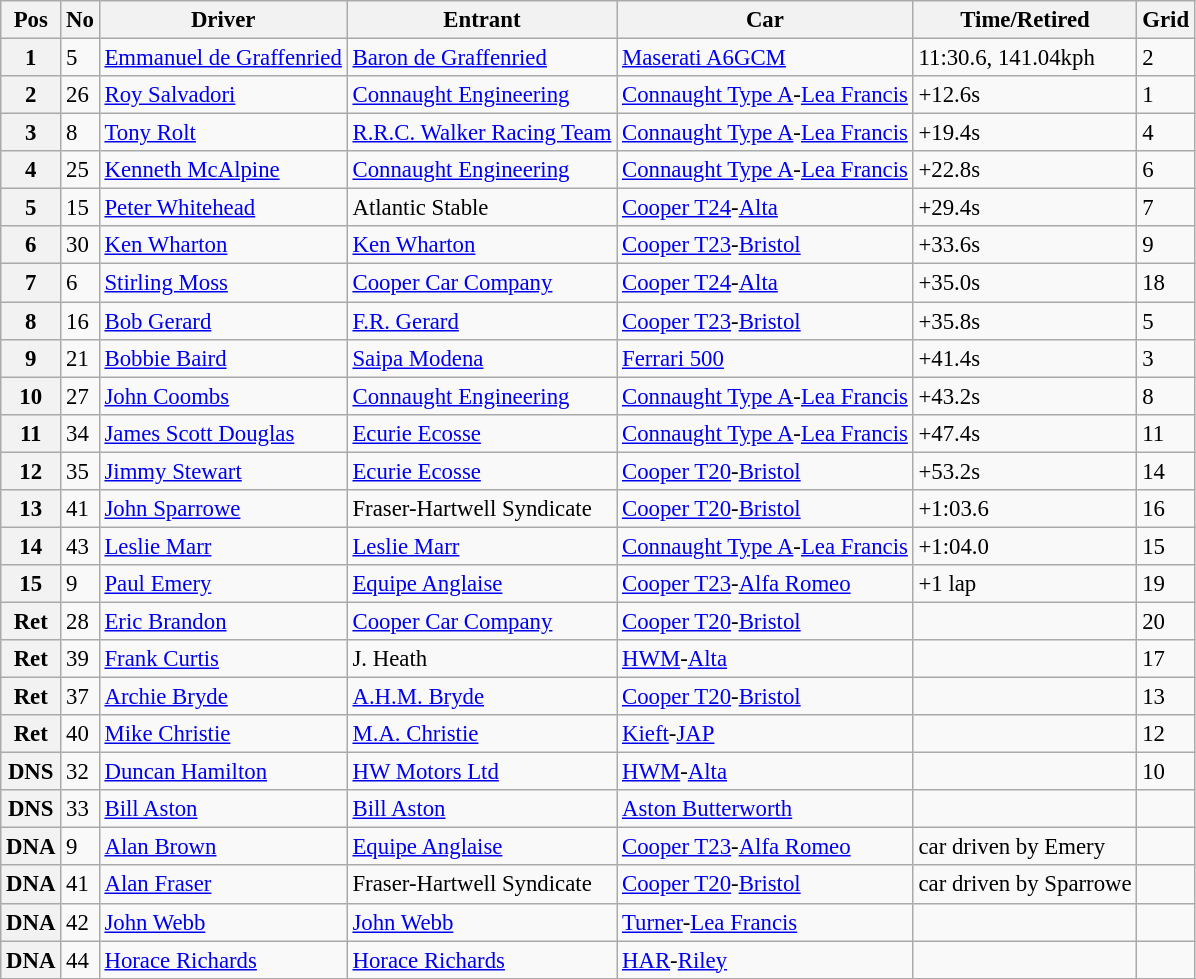<table class="wikitable" style="font-size: 95%;">
<tr>
<th>Pos</th>
<th>No</th>
<th>Driver</th>
<th>Entrant</th>
<th>Car</th>
<th>Time/Retired</th>
<th>Grid</th>
</tr>
<tr>
<th>1</th>
<td>5</td>
<td> <a href='#'>Emmanuel de Graffenried</a></td>
<td><a href='#'>Baron de Graffenried</a></td>
<td><a href='#'>Maserati A6GCM</a></td>
<td>11:30.6, 141.04kph</td>
<td>2</td>
</tr>
<tr>
<th>2</th>
<td>26</td>
<td> <a href='#'>Roy Salvadori</a></td>
<td><a href='#'>Connaught Engineering</a></td>
<td><a href='#'>Connaught Type A</a>-<a href='#'>Lea Francis</a></td>
<td>+12.6s</td>
<td>1</td>
</tr>
<tr>
<th>3</th>
<td>8</td>
<td> <a href='#'>Tony Rolt</a></td>
<td><a href='#'>R.R.C. Walker Racing Team</a></td>
<td><a href='#'>Connaught Type A</a>-<a href='#'>Lea Francis</a></td>
<td>+19.4s</td>
<td>4</td>
</tr>
<tr>
<th>4</th>
<td>25</td>
<td> <a href='#'>Kenneth McAlpine</a></td>
<td><a href='#'>Connaught Engineering</a></td>
<td><a href='#'>Connaught Type A</a>-<a href='#'>Lea Francis</a></td>
<td>+22.8s</td>
<td>6</td>
</tr>
<tr>
<th>5</th>
<td>15</td>
<td> <a href='#'>Peter Whitehead</a></td>
<td>Atlantic Stable</td>
<td><a href='#'>Cooper T24</a>-<a href='#'>Alta</a></td>
<td>+29.4s</td>
<td>7</td>
</tr>
<tr>
<th>6</th>
<td>30</td>
<td> <a href='#'>Ken Wharton</a></td>
<td><a href='#'>Ken Wharton</a></td>
<td><a href='#'>Cooper T23</a>-<a href='#'>Bristol</a></td>
<td>+33.6s</td>
<td>9</td>
</tr>
<tr>
<th>7</th>
<td>6</td>
<td> <a href='#'>Stirling Moss</a></td>
<td><a href='#'>Cooper Car Company</a></td>
<td><a href='#'>Cooper T24</a>-<a href='#'>Alta</a></td>
<td>+35.0s</td>
<td>18</td>
</tr>
<tr>
<th>8</th>
<td>16</td>
<td> <a href='#'>Bob Gerard</a></td>
<td><a href='#'>F.R. Gerard</a></td>
<td><a href='#'>Cooper T23</a>-<a href='#'>Bristol</a></td>
<td>+35.8s</td>
<td>5</td>
</tr>
<tr>
<th>9</th>
<td>21</td>
<td> <a href='#'>Bobbie Baird</a></td>
<td><a href='#'>Saipa Modena</a></td>
<td><a href='#'>Ferrari 500</a></td>
<td>+41.4s</td>
<td>3</td>
</tr>
<tr>
<th>10</th>
<td>27</td>
<td> <a href='#'>John Coombs</a></td>
<td><a href='#'>Connaught Engineering</a></td>
<td><a href='#'>Connaught Type A</a>-<a href='#'>Lea Francis</a></td>
<td>+43.2s</td>
<td>8</td>
</tr>
<tr>
<th>11</th>
<td>34</td>
<td> <a href='#'>James Scott Douglas</a></td>
<td><a href='#'>Ecurie Ecosse</a></td>
<td><a href='#'>Connaught Type A</a>-<a href='#'>Lea Francis</a></td>
<td>+47.4s</td>
<td>11</td>
</tr>
<tr>
<th>12</th>
<td>35</td>
<td> <a href='#'>Jimmy Stewart</a></td>
<td><a href='#'>Ecurie Ecosse</a></td>
<td><a href='#'>Cooper T20</a>-<a href='#'>Bristol</a></td>
<td>+53.2s</td>
<td>14</td>
</tr>
<tr>
<th>13</th>
<td>41</td>
<td> <a href='#'>John Sparrowe</a></td>
<td>Fraser-Hartwell Syndicate</td>
<td><a href='#'>Cooper T20</a>-<a href='#'>Bristol</a></td>
<td>+1:03.6</td>
<td>16</td>
</tr>
<tr>
<th>14</th>
<td>43</td>
<td> <a href='#'>Leslie Marr</a></td>
<td><a href='#'>Leslie Marr</a></td>
<td><a href='#'>Connaught Type A</a>-<a href='#'>Lea Francis</a></td>
<td>+1:04.0</td>
<td>15</td>
</tr>
<tr>
<th>15</th>
<td>9</td>
<td> <a href='#'>Paul Emery</a></td>
<td><a href='#'>Equipe Anglaise</a></td>
<td><a href='#'>Cooper T23</a>-<a href='#'>Alfa Romeo</a></td>
<td>+1 lap</td>
<td>19</td>
</tr>
<tr>
<th>Ret</th>
<td>28</td>
<td> <a href='#'>Eric Brandon</a></td>
<td><a href='#'>Cooper Car Company</a></td>
<td><a href='#'>Cooper T20</a>-<a href='#'>Bristol</a></td>
<td></td>
<td>20</td>
</tr>
<tr>
<th>Ret</th>
<td>39</td>
<td> <a href='#'>Frank Curtis</a></td>
<td>J. Heath</td>
<td><a href='#'>HWM</a>-<a href='#'>Alta</a></td>
<td></td>
<td>17</td>
</tr>
<tr>
<th>Ret</th>
<td>37</td>
<td> <a href='#'>Archie Bryde</a></td>
<td><a href='#'>A.H.M. Bryde</a></td>
<td><a href='#'>Cooper T20</a>-<a href='#'>Bristol</a></td>
<td></td>
<td>13</td>
</tr>
<tr>
<th>Ret</th>
<td>40</td>
<td> <a href='#'>Mike Christie</a></td>
<td><a href='#'>M.A. Christie</a></td>
<td><a href='#'>Kieft</a>-<a href='#'>JAP</a></td>
<td></td>
<td>12</td>
</tr>
<tr>
<th>DNS</th>
<td>32</td>
<td> <a href='#'>Duncan Hamilton</a></td>
<td><a href='#'>HW Motors Ltd</a></td>
<td><a href='#'>HWM</a>-<a href='#'>Alta</a></td>
<td></td>
<td>10</td>
</tr>
<tr>
<th>DNS</th>
<td>33</td>
<td> <a href='#'>Bill Aston</a></td>
<td><a href='#'>Bill Aston</a></td>
<td><a href='#'>Aston Butterworth</a></td>
<td></td>
<td></td>
</tr>
<tr>
<th>DNA</th>
<td>9</td>
<td> <a href='#'>Alan Brown</a></td>
<td><a href='#'>Equipe Anglaise</a></td>
<td><a href='#'>Cooper T23</a>-<a href='#'>Alfa Romeo</a></td>
<td>car driven by Emery</td>
<td></td>
</tr>
<tr>
<th>DNA</th>
<td>41</td>
<td> <a href='#'>Alan Fraser</a></td>
<td>Fraser-Hartwell Syndicate</td>
<td><a href='#'>Cooper T20</a>-<a href='#'>Bristol</a></td>
<td>car driven by Sparrowe</td>
<td></td>
</tr>
<tr>
<th>DNA</th>
<td>42</td>
<td> <a href='#'>John Webb</a></td>
<td><a href='#'>John Webb</a></td>
<td><a href='#'>Turner</a>-<a href='#'>Lea Francis</a></td>
<td></td>
<td></td>
</tr>
<tr>
<th>DNA</th>
<td>44</td>
<td> <a href='#'>Horace Richards</a></td>
<td><a href='#'>Horace Richards</a></td>
<td><a href='#'>HAR</a>-<a href='#'>Riley</a></td>
<td></td>
<td></td>
</tr>
<tr>
</tr>
</table>
